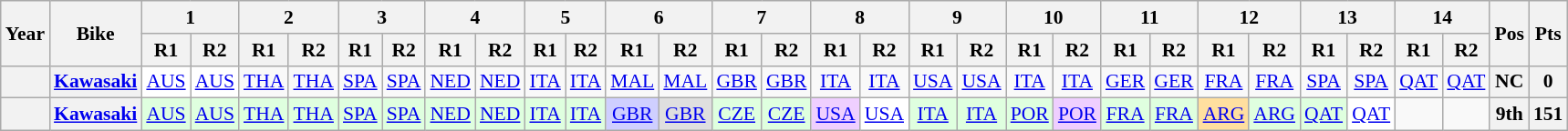<table class="wikitable" style="text-align:center; font-size:90%;">
<tr>
<th rowspan="2">Year</th>
<th rowspan="2">Bike</th>
<th colspan="2">1</th>
<th colspan="2">2</th>
<th colspan="2">3</th>
<th colspan="2">4</th>
<th colspan="2">5</th>
<th colspan="2">6</th>
<th colspan="2">7</th>
<th colspan="2">8</th>
<th colspan="2">9</th>
<th colspan="2">10</th>
<th colspan="2">11</th>
<th colspan="2">12</th>
<th colspan="2">13</th>
<th colspan="2">14</th>
<th rowspan="2">Pos</th>
<th rowspan="2">Pts</th>
</tr>
<tr>
<th>R1</th>
<th>R2</th>
<th>R1</th>
<th>R2</th>
<th>R1</th>
<th>R2</th>
<th>R1</th>
<th>R2</th>
<th>R1</th>
<th>R2</th>
<th>R1</th>
<th>R2</th>
<th>R1</th>
<th>R2</th>
<th>R1</th>
<th>R2</th>
<th>R1</th>
<th>R2</th>
<th>R1</th>
<th>R2</th>
<th>R1</th>
<th>R2</th>
<th>R1</th>
<th>R2</th>
<th>R1</th>
<th>R2</th>
<th>R1</th>
<th>R2</th>
</tr>
<tr>
<th></th>
<th><a href='#'>Kawasaki</a></th>
<td style="background:#FFFFFF;"><a href='#'>AUS</a><br></td>
<td style="background:#FFFFFF;"><a href='#'>AUS</a><br></td>
<td><a href='#'>THA</a></td>
<td><a href='#'>THA</a></td>
<td><a href='#'>SPA</a></td>
<td><a href='#'>SPA</a></td>
<td><a href='#'>NED</a></td>
<td><a href='#'>NED</a></td>
<td><a href='#'>ITA</a></td>
<td><a href='#'>ITA</a></td>
<td><a href='#'>MAL</a></td>
<td><a href='#'>MAL</a></td>
<td><a href='#'>GBR</a></td>
<td><a href='#'>GBR</a></td>
<td><a href='#'>ITA</a></td>
<td><a href='#'>ITA</a></td>
<td><a href='#'>USA</a></td>
<td><a href='#'>USA</a></td>
<td><a href='#'>ITA</a></td>
<td><a href='#'>ITA</a></td>
<td><a href='#'>GER</a></td>
<td><a href='#'>GER</a></td>
<td><a href='#'>FRA</a></td>
<td><a href='#'>FRA</a></td>
<td><a href='#'>SPA</a></td>
<td><a href='#'>SPA</a></td>
<td><a href='#'>QAT</a></td>
<td><a href='#'>QAT</a></td>
<th>NC</th>
<th>0</th>
</tr>
<tr>
<th></th>
<th><a href='#'>Kawasaki</a></th>
<td style="background:#dfffdf;"><a href='#'>AUS</a><br></td>
<td style="background:#dfffdf;"><a href='#'>AUS</a><br></td>
<td style="background:#dfffdf;"><a href='#'>THA</a><br></td>
<td style="background:#dfffdf;"><a href='#'>THA</a><br></td>
<td style="background:#dfffdf;"><a href='#'>SPA</a><br></td>
<td style="background:#dfffdf;"><a href='#'>SPA</a><br></td>
<td style="background:#dfffdf;"><a href='#'>NED</a><br></td>
<td style="background:#dfffdf;"><a href='#'>NED</a><br></td>
<td style="background:#dfffdf;"><a href='#'>ITA</a><br></td>
<td style="background:#dfffdf;"><a href='#'>ITA</a><br></td>
<td style="background:#cfcfff;"><a href='#'>GBR</a><br></td>
<td style="background:#dfdfdf;"><a href='#'>GBR</a><br></td>
<td style="background:#dfffdf;"><a href='#'>CZE</a><br></td>
<td style="background:#dfffdf;"><a href='#'>CZE</a><br></td>
<td style="background:#efcfff;"><a href='#'>USA</a><br></td>
<td style="background:#ffffff;"><a href='#'>USA</a><br></td>
<td style="background:#dfffdf;"><a href='#'>ITA</a><br></td>
<td style="background:#dfffdf;"><a href='#'>ITA</a><br></td>
<td style="background:#dfffdf;"><a href='#'>POR</a><br></td>
<td style="background:#efcfff;"><a href='#'>POR</a><br></td>
<td style="background:#dfffdf;"><a href='#'>FRA</a><br></td>
<td style="background:#dfffdf;"><a href='#'>FRA</a><br></td>
<td style="background:#ffdf9f;"><a href='#'>ARG</a><br></td>
<td style="background:#dfffdf;"><a href='#'>ARG</a><br></td>
<td style="background:#dfffdf;"><a href='#'>QAT</a><br></td>
<td style="background:#ffffff;"><a href='#'>QAT</a><br></td>
<td></td>
<td></td>
<th>9th</th>
<th>151</th>
</tr>
</table>
